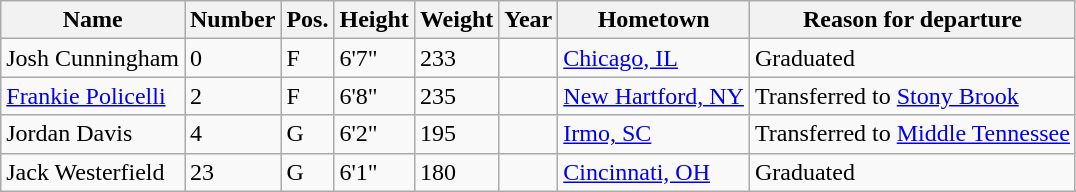<table class="wikitable sortable" border="1">
<tr>
<th>Name</th>
<th>Number</th>
<th>Pos.</th>
<th>Height</th>
<th>Weight</th>
<th>Year</th>
<th>Hometown</th>
<th class="unsortable">Reason for departure</th>
</tr>
<tr>
<td>Josh Cunningham</td>
<td>0</td>
<td>F</td>
<td>6'7"</td>
<td>233</td>
<td></td>
<td><a href='#'>Chicago, IL</a></td>
<td>Graduated</td>
</tr>
<tr>
<td><a href='#'>Frankie Policelli</a></td>
<td>2</td>
<td>F</td>
<td>6'8"</td>
<td>235</td>
<td></td>
<td><a href='#'>New Hartford, NY</a></td>
<td>Transferred to <a href='#'>Stony Brook</a></td>
</tr>
<tr>
<td>Jordan Davis</td>
<td>4</td>
<td>G</td>
<td>6'2"</td>
<td>195</td>
<td></td>
<td><a href='#'>Irmo, SC</a></td>
<td>Transferred to <a href='#'>Middle Tennessee</a></td>
</tr>
<tr>
<td>Jack Westerfield</td>
<td>23</td>
<td>G</td>
<td>6'1"</td>
<td>180</td>
<td></td>
<td><a href='#'>Cincinnati, OH</a></td>
<td>Graduated</td>
</tr>
</table>
